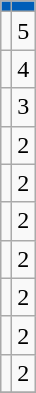<table class="wikitable sortable">
<tr>
<th style="background:#005EB8;"></th>
<th style="background:#005EB8;"></th>
</tr>
<tr>
<td></td>
<td align="center">5</td>
</tr>
<tr>
<td></td>
<td align="center">4</td>
</tr>
<tr>
<td></td>
<td align="center">3</td>
</tr>
<tr>
<td></td>
<td align="center">2</td>
</tr>
<tr>
<td></td>
<td align="center">2</td>
</tr>
<tr>
<td></td>
<td align="center">2</td>
</tr>
<tr>
<td></td>
<td align="center">2</td>
</tr>
<tr>
<td></td>
<td align="center">2</td>
</tr>
<tr>
<td></td>
<td align="center">2</td>
</tr>
<tr>
<td></td>
<td align="center">2</td>
</tr>
<tr>
</tr>
</table>
